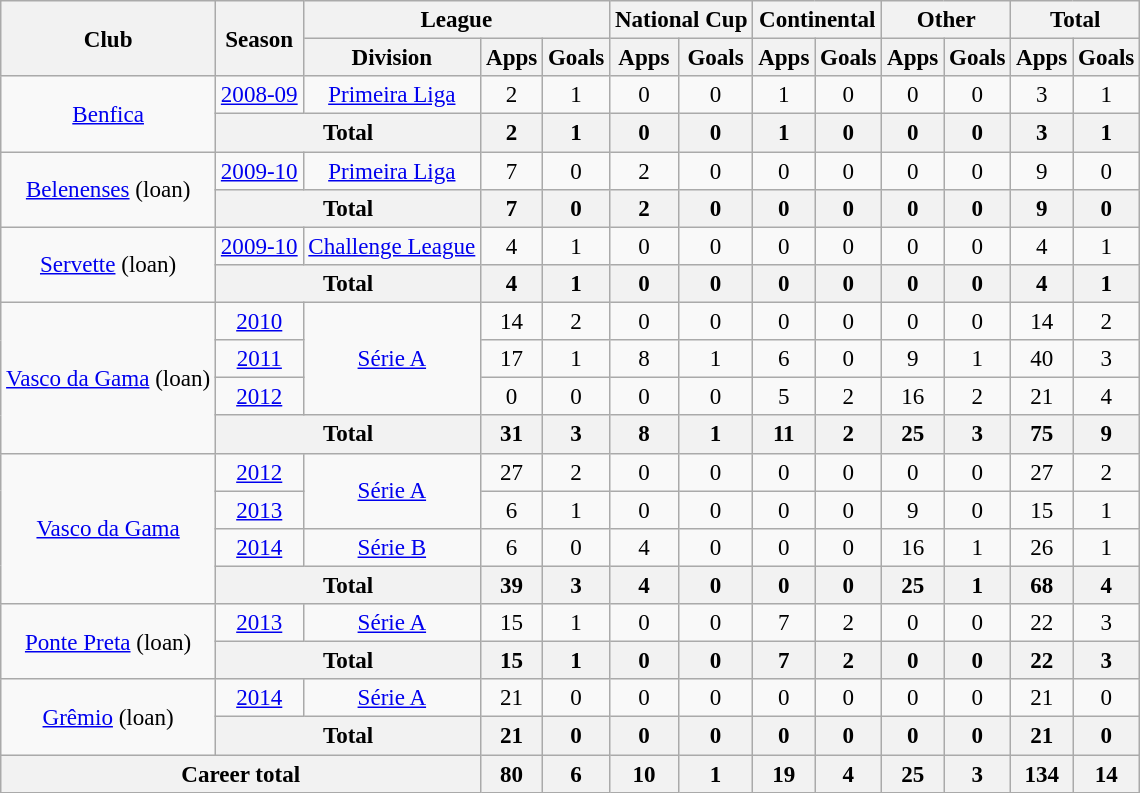<table class="wikitable" style="font-size:96%; text-align: center;">
<tr>
<th rowspan="2">Club</th>
<th rowspan="2">Season</th>
<th colspan="3">League</th>
<th colspan="2">National Cup</th>
<th colspan="2">Continental</th>
<th colspan="2">Other</th>
<th colspan="2">Total</th>
</tr>
<tr>
<th>Division</th>
<th>Apps</th>
<th>Goals</th>
<th>Apps</th>
<th>Goals</th>
<th>Apps</th>
<th>Goals</th>
<th>Apps</th>
<th>Goals</th>
<th>Apps</th>
<th>Goals</th>
</tr>
<tr>
<td rowspan="2" valign="center"><a href='#'>Benfica</a></td>
<td><a href='#'>2008-09</a></td>
<td><a href='#'>Primeira Liga</a></td>
<td>2</td>
<td>1</td>
<td>0</td>
<td>0</td>
<td>1</td>
<td>0</td>
<td>0</td>
<td>0</td>
<td>3</td>
<td>1</td>
</tr>
<tr>
<th colspan="2">Total</th>
<th>2</th>
<th>1</th>
<th>0</th>
<th>0</th>
<th>1</th>
<th>0</th>
<th>0</th>
<th>0</th>
<th>3</th>
<th>1</th>
</tr>
<tr>
<td rowspan="2" valign="center"><a href='#'>Belenenses</a> (loan)</td>
<td><a href='#'>2009-10</a></td>
<td><a href='#'>Primeira Liga</a></td>
<td>7</td>
<td>0</td>
<td>2</td>
<td>0</td>
<td>0</td>
<td>0</td>
<td>0</td>
<td>0</td>
<td>9</td>
<td>0</td>
</tr>
<tr>
<th colspan="2">Total</th>
<th>7</th>
<th>0</th>
<th>2</th>
<th>0</th>
<th>0</th>
<th>0</th>
<th>0</th>
<th>0</th>
<th>9</th>
<th>0</th>
</tr>
<tr>
<td rowspan="2" valign="center"><a href='#'>Servette</a> (loan)</td>
<td><a href='#'>2009-10</a></td>
<td><a href='#'>Challenge League</a></td>
<td>4</td>
<td>1</td>
<td>0</td>
<td>0</td>
<td>0</td>
<td>0</td>
<td>0</td>
<td>0</td>
<td>4</td>
<td>1</td>
</tr>
<tr>
<th colspan="2">Total</th>
<th>4</th>
<th>1</th>
<th>0</th>
<th>0</th>
<th>0</th>
<th>0</th>
<th>0</th>
<th>0</th>
<th>4</th>
<th>1</th>
</tr>
<tr>
<td rowspan="4" valign="center"><a href='#'>Vasco da Gama</a> (loan)</td>
<td><a href='#'>2010</a></td>
<td rowspan="3"><a href='#'>Série A</a></td>
<td>14</td>
<td>2</td>
<td>0</td>
<td>0</td>
<td>0</td>
<td>0</td>
<td>0</td>
<td>0</td>
<td>14</td>
<td>2</td>
</tr>
<tr>
<td><a href='#'>2011</a></td>
<td>17</td>
<td>1</td>
<td>8</td>
<td>1</td>
<td>6</td>
<td>0</td>
<td>9</td>
<td>1</td>
<td>40</td>
<td>3</td>
</tr>
<tr>
<td><a href='#'>2012</a></td>
<td>0</td>
<td>0</td>
<td>0</td>
<td>0</td>
<td>5</td>
<td>2</td>
<td>16</td>
<td>2</td>
<td>21</td>
<td>4</td>
</tr>
<tr>
<th colspan="2">Total</th>
<th>31</th>
<th>3</th>
<th>8</th>
<th>1</th>
<th>11</th>
<th>2</th>
<th>25</th>
<th>3</th>
<th>75</th>
<th>9</th>
</tr>
<tr>
<td rowspan="4" valign="center"><a href='#'>Vasco da Gama</a></td>
<td><a href='#'>2012</a></td>
<td rowspan="2"><a href='#'>Série A</a></td>
<td>27</td>
<td>2</td>
<td>0</td>
<td>0</td>
<td>0</td>
<td>0</td>
<td>0</td>
<td>0</td>
<td>27</td>
<td>2</td>
</tr>
<tr>
<td><a href='#'>2013</a></td>
<td>6</td>
<td>1</td>
<td>0</td>
<td>0</td>
<td>0</td>
<td>0</td>
<td>9</td>
<td>0</td>
<td>15</td>
<td>1</td>
</tr>
<tr>
<td><a href='#'>2014</a></td>
<td><a href='#'>Série B</a></td>
<td>6</td>
<td>0</td>
<td>4</td>
<td>0</td>
<td>0</td>
<td>0</td>
<td>16</td>
<td>1</td>
<td>26</td>
<td>1</td>
</tr>
<tr>
<th colspan="2">Total</th>
<th>39</th>
<th>3</th>
<th>4</th>
<th>0</th>
<th>0</th>
<th>0</th>
<th>25</th>
<th>1</th>
<th>68</th>
<th>4</th>
</tr>
<tr>
<td rowspan="2" valign="center"><a href='#'>Ponte Preta</a> (loan)</td>
<td><a href='#'>2013</a></td>
<td><a href='#'>Série A</a></td>
<td>15</td>
<td>1</td>
<td>0</td>
<td>0</td>
<td>7</td>
<td>2</td>
<td>0</td>
<td>0</td>
<td>22</td>
<td>3</td>
</tr>
<tr>
<th colspan="2">Total</th>
<th>15</th>
<th>1</th>
<th>0</th>
<th>0</th>
<th>7</th>
<th>2</th>
<th>0</th>
<th>0</th>
<th>22</th>
<th>3</th>
</tr>
<tr>
<td rowspan="2" valign="center"><a href='#'>Grêmio</a> (loan)</td>
<td><a href='#'>2014</a></td>
<td><a href='#'>Série A</a></td>
<td>21</td>
<td>0</td>
<td>0</td>
<td>0</td>
<td>0</td>
<td>0</td>
<td>0</td>
<td>0</td>
<td>21</td>
<td>0</td>
</tr>
<tr>
<th colspan="2">Total</th>
<th>21</th>
<th>0</th>
<th>0</th>
<th>0</th>
<th>0</th>
<th>0</th>
<th>0</th>
<th>0</th>
<th>21</th>
<th>0</th>
</tr>
<tr>
<th colspan="3">Career total</th>
<th>80</th>
<th>6</th>
<th>10</th>
<th>1</th>
<th>19</th>
<th>4</th>
<th>25</th>
<th>3</th>
<th>134</th>
<th>14</th>
</tr>
</table>
